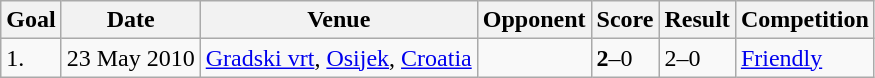<table class="wikitable sortable" ; font-size:90%;">
<tr>
<th>Goal</th>
<th>Date</th>
<th>Venue</th>
<th>Opponent</th>
<th>Score</th>
<th>Result</th>
<th>Competition</th>
</tr>
<tr>
<td>1.</td>
<td>23 May 2010</td>
<td><a href='#'>Gradski vrt</a>, <a href='#'>Osijek</a>, <a href='#'>Croatia</a></td>
<td></td>
<td><strong>2</strong>–0</td>
<td>2–0</td>
<td><a href='#'>Friendly</a></td>
</tr>
</table>
